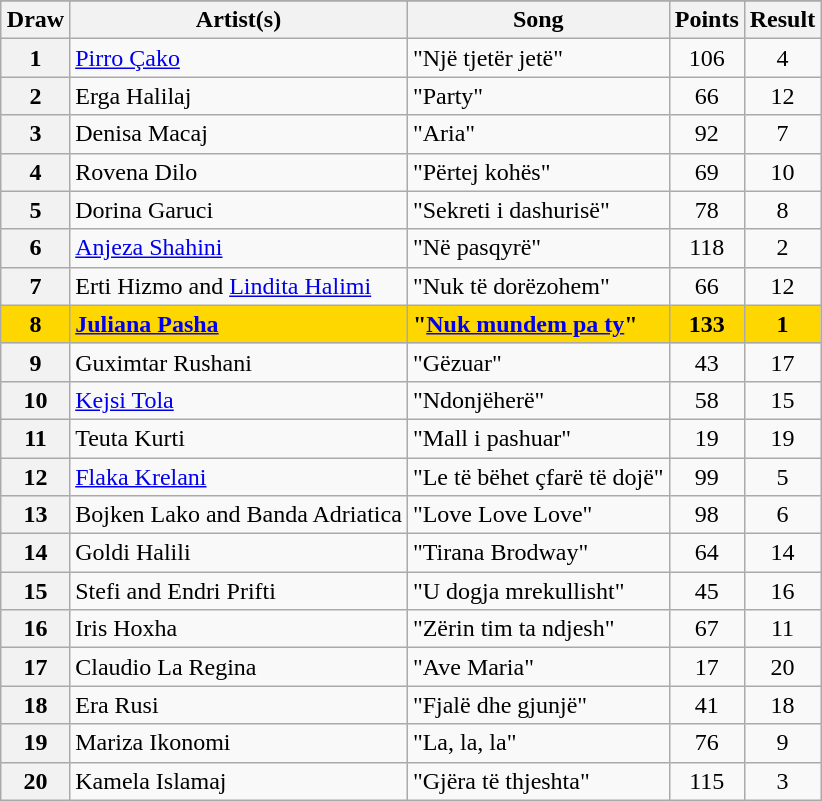<table class="sortable wikitable plainrowheaders" style="margin: 1em auto 1em auto; text-align:center;">
<tr>
</tr>
<tr>
<th scope="col">Draw</th>
<th scope="col">Artist(s)</th>
<th scope="col">Song</th>
<th scope="col">Points</th>
<th scope="col">Result</th>
</tr>
<tr>
<th scope="row" style="text-align:center;">1</th>
<td style="text-align:left;"><a href='#'>Pirro Çako</a></td>
<td style="text-align:left;">"Një tjetër jetë"</td>
<td>106</td>
<td>4</td>
</tr>
<tr>
<th scope="row" style="text-align:center;">2</th>
<td style="text-align:left;">Erga Halilaj</td>
<td style="text-align:left;">"Party"</td>
<td>66</td>
<td>12</td>
</tr>
<tr>
<th scope="row" style="text-align:center;">3</th>
<td style="text-align:left;">Denisa Macaj</td>
<td style="text-align:left;">"Aria"</td>
<td>92</td>
<td>7</td>
</tr>
<tr>
<th scope="row" style="text-align:center;">4</th>
<td style="text-align:left;">Rovena Dilo</td>
<td style="text-align:left;">"Përtej kohës"</td>
<td>69</td>
<td>10</td>
</tr>
<tr>
<th scope="row" style="text-align:center;">5</th>
<td style="text-align:left;">Dorina Garuci</td>
<td style="text-align:left;">"Sekreti i dashurisë"</td>
<td>78</td>
<td>8</td>
</tr>
<tr>
<th scope="row" style="text-align:center;">6</th>
<td style="text-align:left;"><a href='#'>Anjeza Shahini</a></td>
<td style="text-align:left;">"Në pasqyrë"</td>
<td>118</td>
<td>2</td>
</tr>
<tr>
<th scope="row" style="text-align:center;">7</th>
<td style="text-align:left;">Erti Hizmo and <a href='#'>Lindita Halimi</a></td>
<td style="text-align:left;">"Nuk të dorëzohem"</td>
<td>66</td>
<td>12</td>
</tr>
<tr style="font-weight:bold; background:gold;">
<th scope="row" style="text-align:center; font-weight:bold; background:gold;">8</th>
<td style="text-align:left;"><a href='#'>Juliana Pasha</a></td>
<td style="text-align:left;">"<a href='#'>Nuk mundem pa ty</a>"</td>
<td>133</td>
<td>1</td>
</tr>
<tr>
<th scope="row" style="text-align:center;">9</th>
<td style="text-align:left;">Guximtar Rushani</td>
<td style="text-align:left;">"Gëzuar"</td>
<td>43</td>
<td>17</td>
</tr>
<tr>
<th scope="row" style="text-align:center;">10</th>
<td style="text-align:left;"><a href='#'>Kejsi Tola</a></td>
<td style="text-align:left;">"Ndonjëherë"</td>
<td>58</td>
<td>15</td>
</tr>
<tr>
<th scope="row" style="text-align:center;">11</th>
<td style="text-align:left;">Teuta Kurti</td>
<td style="text-align:left;">"Mall i pashuar"</td>
<td>19</td>
<td>19</td>
</tr>
<tr>
<th scope="row" style="text-align:center;">12</th>
<td style="text-align:left;"><a href='#'>Flaka Krelani</a></td>
<td style="text-align:left;">"Le të bëhet çfarë të dojë"</td>
<td>99</td>
<td>5</td>
</tr>
<tr>
<th scope="row" style="text-align:center;">13</th>
<td style="text-align:left;">Bojken Lako and Banda Adriatica</td>
<td style="text-align:left;">"Love Love Love"</td>
<td>98</td>
<td>6</td>
</tr>
<tr>
<th scope="row" style="text-align:center;">14</th>
<td style="text-align:left;">Goldi Halili</td>
<td style="text-align:left;">"Tirana Brodway"</td>
<td>64</td>
<td>14</td>
</tr>
<tr>
<th scope="row" style="text-align:center;">15</th>
<td style="text-align:left;">Stefi and Endri Prifti</td>
<td style="text-align:left;">"U dogja mrekullisht"</td>
<td>45</td>
<td>16</td>
</tr>
<tr>
<th scope="row" style="text-align:center;">16</th>
<td style="text-align:left;">Iris Hoxha</td>
<td style="text-align:left;">"Zërin tim ta ndjesh"</td>
<td>67</td>
<td>11</td>
</tr>
<tr>
<th scope="row" style="text-align:center;">17</th>
<td style="text-align:left;">Claudio La Regina</td>
<td style="text-align:left;">"Ave Maria"</td>
<td>17</td>
<td>20</td>
</tr>
<tr>
<th scope="row" style="text-align:center;">18</th>
<td style="text-align:left;">Era Rusi</td>
<td style="text-align:left;">"Fjalë dhe gjunjë"</td>
<td>41</td>
<td>18</td>
</tr>
<tr>
<th scope="row" style="text-align:center;">19</th>
<td style="text-align:left;">Mariza Ikonomi</td>
<td style="text-align:left;">"La, la, la"</td>
<td>76</td>
<td>9</td>
</tr>
<tr>
<th scope="row" style="text-align:center;">20</th>
<td style="text-align:left;">Kamela Islamaj</td>
<td style="text-align:left;">"Gjëra të thjeshta"</td>
<td>115</td>
<td>3</td>
</tr>
</table>
